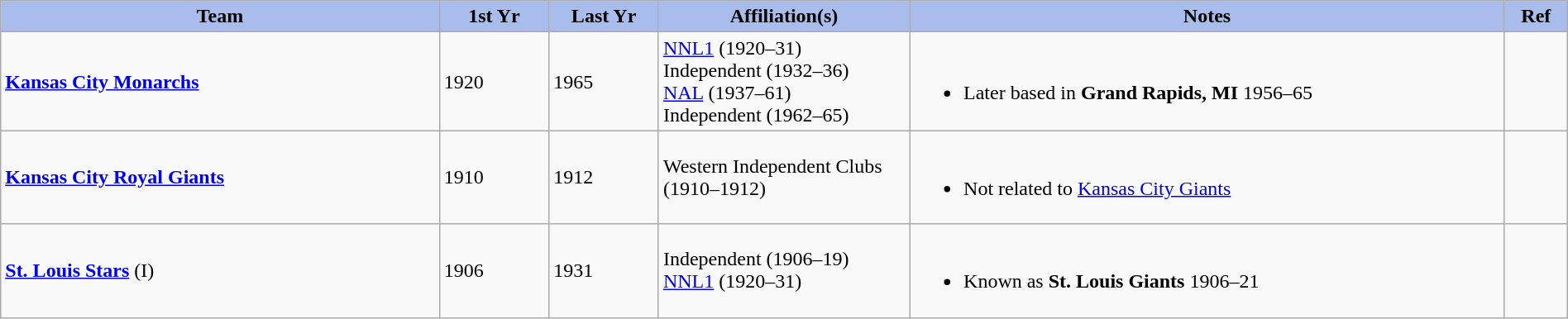<table class="wikitable" style="width: 100%">
<tr>
<th style="background:#a8bdec; width:28%;">Team</th>
<th style="width:7%; background:#a8bdec;">1st Yr</th>
<th style="width:7%; background:#a8bdec;">Last Yr</th>
<th style="width:16%; background:#a8bdec;">Affiliation(s)</th>
<th style="width:38%; background:#a8bdec;">Notes</th>
<th style="width:4%; background:#a8bdec;">Ref</th>
</tr>
<tr>
<td><strong><a href='#'>Kansas City Monarchs</a></strong></td>
<td>1920</td>
<td>1965</td>
<td><a href='#'>NNL1</a> (1920–31)<br>Independent (1932–36)<br><a href='#'>NAL</a> (1937–61)<br>Independent (1962–65)</td>
<td><br><ul><li>Later based in <strong>Grand Rapids, MI</strong> 1956–65</li></ul></td>
<td></td>
</tr>
<tr>
<td><strong><a href='#'>Kansas City Royal Giants</a></strong></td>
<td>1910</td>
<td>1912</td>
<td>Western Independent Clubs (1910–1912)</td>
<td><br><ul><li>Not related to <a href='#'>Kansas City Giants</a></li></ul></td>
<td></td>
</tr>
<tr>
<td><strong><a href='#'>St. Louis Stars</a></strong> (I)</td>
<td>1906</td>
<td>1931</td>
<td>Independent (1906–19)<br><a href='#'>NNL1</a> (1920–31)</td>
<td><br><ul><li>Known as <strong>St. Louis Giants</strong> 1906–21</li></ul></td>
<td></td>
</tr>
</table>
